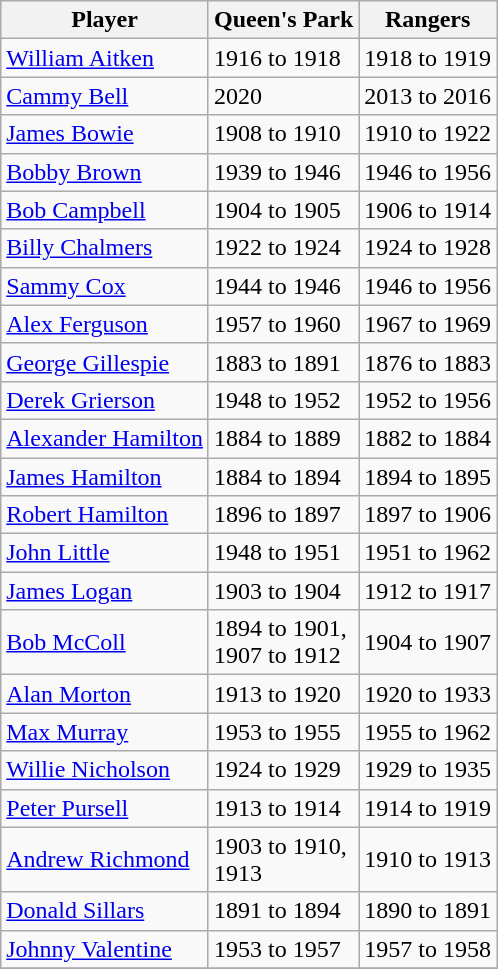<table class="wikitable" style="text-align: center;">
<tr>
<th>Player</th>
<th>Queen's Park</th>
<th>Rangers</th>
</tr>
<tr>
<td align="left"> <a href='#'>William Aitken</a></td>
<td align="left">1916 to 1918</td>
<td align="left">1918 to 1919</td>
</tr>
<tr>
<td align="left"> <a href='#'>Cammy Bell</a></td>
<td align="left">2020</td>
<td align="left">2013 to 2016</td>
</tr>
<tr>
<td align="left"> <a href='#'>James Bowie</a></td>
<td align="left">1908 to 1910</td>
<td align="left">1910 to 1922</td>
</tr>
<tr>
<td align="left"> <a href='#'>Bobby Brown</a></td>
<td align="left">1939 to 1946</td>
<td align="left">1946 to 1956</td>
</tr>
<tr>
<td align="left"> <a href='#'>Bob Campbell</a></td>
<td align="left">1904 to 1905</td>
<td align="left">1906 to 1914</td>
</tr>
<tr>
<td align="left"> <a href='#'>Billy Chalmers</a></td>
<td align="left">1922 to 1924</td>
<td align="left">1924 to 1928</td>
</tr>
<tr>
<td align="left"> <a href='#'>Sammy Cox</a></td>
<td align="left">1944 to 1946</td>
<td align="left">1946 to 1956</td>
</tr>
<tr>
<td align="left"> <a href='#'>Alex Ferguson</a></td>
<td align="left">1957 to 1960</td>
<td align="left">1967 to 1969</td>
</tr>
<tr>
<td align="left"> <a href='#'>George Gillespie</a></td>
<td align="left">1883 to 1891</td>
<td align="left">1876 to 1883</td>
</tr>
<tr>
<td align="left"> <a href='#'>Derek Grierson</a></td>
<td align="left">1948 to 1952</td>
<td align="left">1952 to 1956</td>
</tr>
<tr>
<td align="left"> <a href='#'>Alexander Hamilton</a></td>
<td align="left">1884 to 1889</td>
<td align="left">1882 to 1884</td>
</tr>
<tr>
<td align="left"> <a href='#'>James Hamilton</a></td>
<td align="left">1884 to 1894</td>
<td align="left">1894 to 1895</td>
</tr>
<tr>
<td align="left"> <a href='#'>Robert Hamilton</a></td>
<td align="left">1896 to 1897</td>
<td align="left">1897 to 1906</td>
</tr>
<tr>
<td align="left"> <a href='#'>John Little</a></td>
<td align="left">1948 to 1951</td>
<td align="left">1951 to 1962</td>
</tr>
<tr>
<td align="left"> <a href='#'>James Logan</a></td>
<td align="left">1903 to 1904</td>
<td align="left">1912 to 1917</td>
</tr>
<tr>
<td align="left"> <a href='#'>Bob McColl</a></td>
<td align="left">1894 to 1901,<br>1907 to 1912</td>
<td align="left">1904 to 1907</td>
</tr>
<tr>
<td align="left"> <a href='#'>Alan Morton</a></td>
<td align="left">1913 to 1920</td>
<td align="left">1920 to 1933</td>
</tr>
<tr>
<td align="left"> <a href='#'>Max Murray</a></td>
<td align="left">1953 to 1955</td>
<td align="left">1955 to 1962</td>
</tr>
<tr>
<td align="left"> <a href='#'>Willie Nicholson</a></td>
<td align="left">1924 to 1929</td>
<td align="left">1929 to 1935</td>
</tr>
<tr>
<td align="left"> <a href='#'>Peter Pursell</a></td>
<td align="left">1913 to 1914</td>
<td align="left">1914 to 1919</td>
</tr>
<tr>
<td align="left"> <a href='#'>Andrew Richmond</a></td>
<td align="left">1903 to 1910,<br>1913</td>
<td align="left">1910 to 1913</td>
</tr>
<tr>
<td align="left"> <a href='#'>Donald Sillars</a></td>
<td align="left">1891 to 1894</td>
<td align="left">1890 to 1891</td>
</tr>
<tr>
<td align="left"> <a href='#'>Johnny Valentine</a></td>
<td align="left">1953 to 1957</td>
<td align="left">1957 to 1958</td>
</tr>
<tr>
</tr>
</table>
